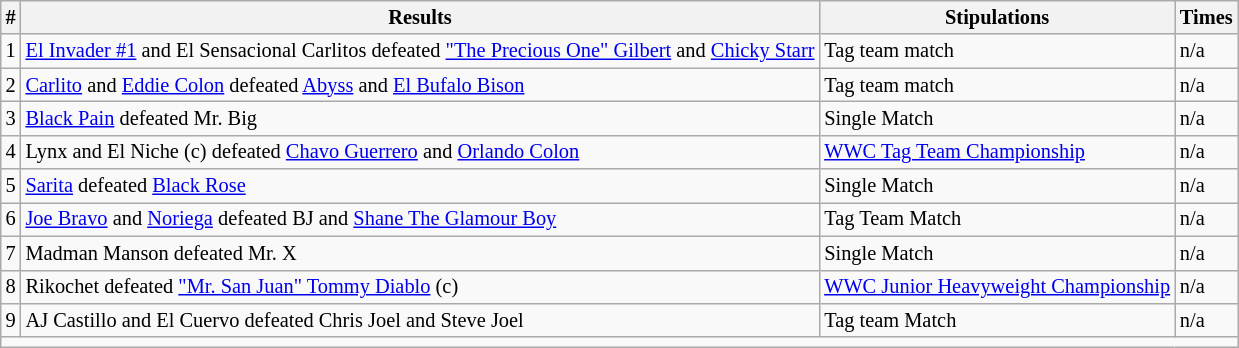<table style="font-size: 85%" class="wikitable sortable">
<tr>
<th><strong>#</strong></th>
<th><strong>Results</strong></th>
<th><strong>Stipulations</strong></th>
<th><strong>Times</strong></th>
</tr>
<tr>
<td>1</td>
<td><a href='#'>El Invader #1</a> and El Sensacional Carlitos defeated <a href='#'>"The Precious One" Gilbert</a> and <a href='#'>Chicky Starr</a></td>
<td>Tag team match</td>
<td>n/a</td>
</tr>
<tr>
<td>2</td>
<td><a href='#'>Carlito</a> and <a href='#'>Eddie Colon</a> defeated <a href='#'>Abyss</a> and <a href='#'>El Bufalo Bison</a></td>
<td>Tag team match</td>
<td>n/a</td>
</tr>
<tr>
<td>3</td>
<td><a href='#'>Black Pain</a> defeated Mr. Big</td>
<td>Single Match</td>
<td>n/a</td>
</tr>
<tr>
<td>4</td>
<td>Lynx and El Niche (c) defeated <a href='#'>Chavo Guerrero</a> and <a href='#'>Orlando Colon</a></td>
<td><a href='#'>WWC Tag Team Championship</a></td>
<td>n/a</td>
</tr>
<tr>
<td>5</td>
<td><a href='#'>Sarita</a> defeated <a href='#'>Black Rose</a></td>
<td>Single Match</td>
<td>n/a</td>
</tr>
<tr>
<td>6</td>
<td><a href='#'>Joe Bravo</a> and <a href='#'>Noriega</a> defeated BJ and <a href='#'>Shane The Glamour Boy</a></td>
<td>Tag Team Match</td>
<td>n/a</td>
</tr>
<tr>
<td>7</td>
<td>Madman Manson defeated Mr. X</td>
<td>Single Match</td>
<td>n/a</td>
</tr>
<tr>
<td>8</td>
<td>Rikochet defeated <a href='#'>"Mr. San Juan" Tommy Diablo</a> (c)</td>
<td><a href='#'>WWC Junior Heavyweight Championship</a></td>
<td>n/a</td>
</tr>
<tr>
<td>9</td>
<td>AJ Castillo and El Cuervo defeated Chris Joel and Steve Joel</td>
<td>Tag team Match</td>
<td>n/a</td>
</tr>
<tr>
<td colspan=4></td>
</tr>
</table>
